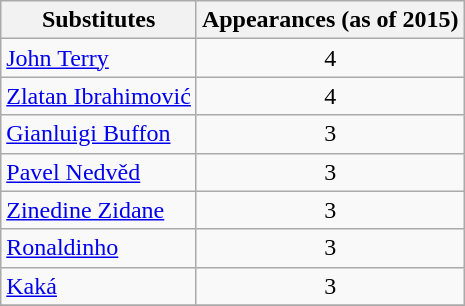<table class="wikitable">
<tr>
<th>Substitutes</th>
<th>Appearances (as of 2015)</th>
</tr>
<tr>
<td> <a href='#'>John Terry</a></td>
<td style="text-align:center;">4</td>
</tr>
<tr>
<td> <a href='#'>Zlatan Ibrahimović</a></td>
<td style="text-align:center;">4</td>
</tr>
<tr>
<td> <a href='#'>Gianluigi Buffon</a></td>
<td style="text-align:center;">3</td>
</tr>
<tr>
<td> <a href='#'>Pavel Nedvěd</a></td>
<td style="text-align:center;">3</td>
</tr>
<tr>
<td> <a href='#'>Zinedine Zidane</a></td>
<td style="text-align:center;">3</td>
</tr>
<tr>
<td> <a href='#'>Ronaldinho</a></td>
<td style="text-align:center;">3</td>
</tr>
<tr>
<td> <a href='#'>Kaká</a></td>
<td style="text-align:center;">3</td>
</tr>
<tr>
</tr>
</table>
